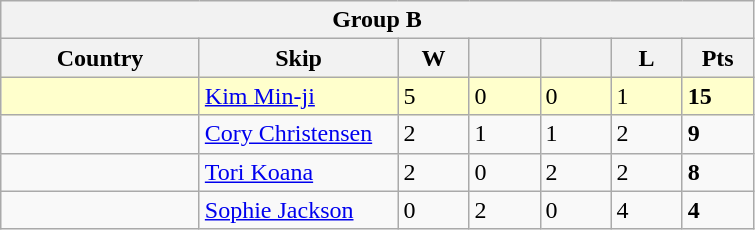<table class=wikitable>
<tr>
<th colspan=7>Group B</th>
</tr>
<tr>
<th width=125>Country</th>
<th width=125>Skip</th>
<th width=40>W</th>
<th width=40></th>
<th width=40></th>
<th width=40>L</th>
<th width=40>Pts</th>
</tr>
<tr bgcolor=#ffffcc>
<td></td>
<td><a href='#'>Kim Min-ji</a></td>
<td>5</td>
<td>0</td>
<td>0</td>
<td>1</td>
<td><strong>15</strong></td>
</tr>
<tr>
<td></td>
<td><a href='#'>Cory Christensen</a></td>
<td>2</td>
<td>1</td>
<td>1</td>
<td>2</td>
<td><strong>9</strong></td>
</tr>
<tr>
<td></td>
<td><a href='#'>Tori Koana</a></td>
<td>2</td>
<td>0</td>
<td>2</td>
<td>2</td>
<td><strong>8</strong></td>
</tr>
<tr>
<td></td>
<td><a href='#'>Sophie Jackson</a></td>
<td>0</td>
<td>2</td>
<td>0</td>
<td>4</td>
<td><strong>4</strong></td>
</tr>
</table>
